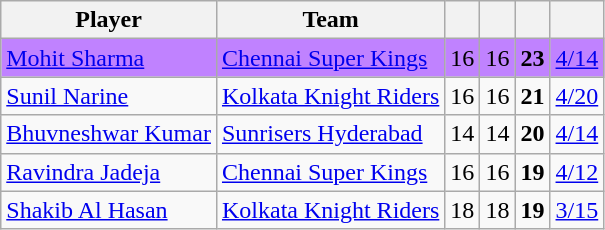<table class="wikitable" style="text-align: center;">
<tr>
<th>Player</th>
<th>Team</th>
<th></th>
<th></th>
<th></th>
<th></th>
</tr>
<tr style="background:#C082FF;">
<td style="text-align:left"><a href='#'>Mohit Sharma</a></td>
<td style="text-align:left"><a href='#'>Chennai Super Kings</a></td>
<td>16</td>
<td>16</td>
<td><strong>23</strong></td>
<td><a href='#'>4/14</a></td>
</tr>
<tr>
<td style="text-align:left"><a href='#'>Sunil Narine</a></td>
<td style="text-align:left"><a href='#'>Kolkata Knight Riders</a></td>
<td>16</td>
<td>16</td>
<td><strong>21</strong></td>
<td><a href='#'>4/20</a></td>
</tr>
<tr>
<td style="text-align:left"><a href='#'>Bhuvneshwar Kumar</a></td>
<td style="text-align:left"><a href='#'>Sunrisers Hyderabad</a></td>
<td>14</td>
<td>14</td>
<td><strong>20</strong></td>
<td><a href='#'>4/14</a></td>
</tr>
<tr>
<td style="text-align:left"><a href='#'>Ravindra Jadeja</a></td>
<td style="text-align:left"><a href='#'>Chennai Super Kings</a></td>
<td>16</td>
<td>16</td>
<td><strong>19</strong></td>
<td><a href='#'>4/12</a></td>
</tr>
<tr>
<td style="text-align:left"><a href='#'>Shakib Al Hasan</a></td>
<td style="text-align:left"><a href='#'>Kolkata Knight Riders</a></td>
<td>18</td>
<td>18</td>
<td><strong>19</strong></td>
<td><a href='#'>3/15</a></td>
</tr>
</table>
